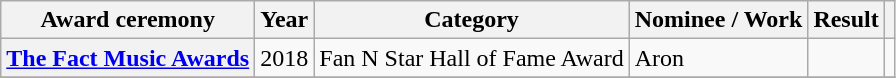<table class="wikitable plainrowheaders sortable">
<tr>
<th scope="col">Award ceremony</th>
<th scope="col">Year</th>
<th scope="col">Category</th>
<th scope="col">Nominee / Work</th>
<th scope="col">Result</th>
<th scope="col" class="unsortable"></th>
</tr>
<tr>
<th scope="row"><a href='#'>The Fact Music Awards</a></th>
<td>2018</td>
<td>Fan N Star Hall of Fame Award</td>
<td>Aron</td>
<td></td>
<td></td>
</tr>
<tr>
</tr>
</table>
